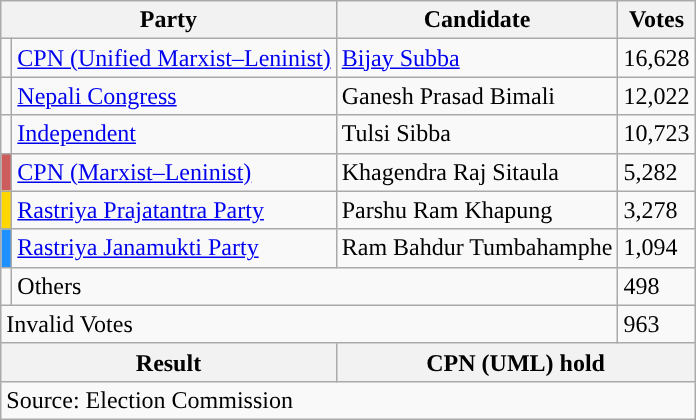<table class="wikitable">
<tr>
<th colspan="2">Party</th>
<th>Candidate</th>
<th>Votes</th>
</tr>
<tr>
<td style="background-color:"></td>
<td><a href='#'>CPN (Unified Marxist–Leninist)</a></td>
<td><a href='#'>Bijay Subba</a></td>
<td>16,628</td>
</tr>
<tr>
<td style="background-color:"></td>
<td><a href='#'>Nepali Congress</a></td>
<td>Ganesh Prasad Bimali</td>
<td>12,022</td>
</tr>
<tr>
<td style="background-color:"></td>
<td><a href='#'>Independent</a></td>
<td>Tulsi Sibba</td>
<td>10,723</td>
</tr>
<tr>
<td style="background-color:indianred"></td>
<td><a href='#'>CPN (Marxist–Leninist)</a></td>
<td>Khagendra Raj Sitaula</td>
<td>5,282</td>
</tr>
<tr>
<td style="background-color:gold"></td>
<td><a href='#'>Rastriya Prajatantra Party</a></td>
<td>Parshu Ram Khapung</td>
<td>3,278</td>
</tr>
<tr>
<td style="background-color:dodgerblue"></td>
<td><a href='#'>Rastriya Janamukti Party</a></td>
<td>Ram Bahdur Tumbahamphe</td>
<td>1,094</td>
</tr>
<tr>
<td></td>
<td colspan="2">Others</td>
<td>498</td>
</tr>
<tr>
<td colspan="3">Invalid Votes</td>
<td>963</td>
</tr>
<tr>
<th colspan="2">Result</th>
<th colspan="2">CPN (UML) hold</th>
</tr>
<tr>
<td colspan="4">Source: Election Commission</td>
</tr>
</table>
